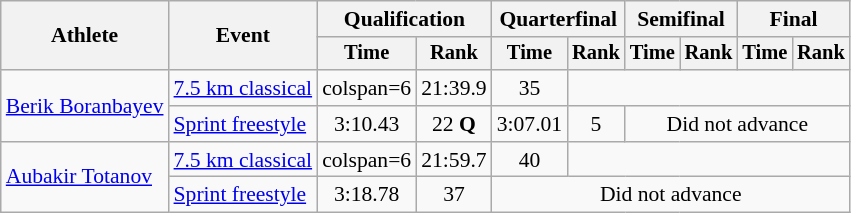<table class="wikitable" style="font-size:90%">
<tr>
<th rowspan="2">Athlete</th>
<th rowspan="2">Event</th>
<th colspan="2">Qualification</th>
<th colspan="2">Quarterfinal</th>
<th colspan="2">Semifinal</th>
<th colspan="2">Final</th>
</tr>
<tr style="font-size:95%">
<th>Time</th>
<th>Rank</th>
<th>Time</th>
<th>Rank</th>
<th>Time</th>
<th>Rank</th>
<th>Time</th>
<th>Rank</th>
</tr>
<tr align=center>
<td align=left rowspan=2><a href='#'>Berik Boranbayev</a></td>
<td align=left><a href='#'>7.5 km classical</a></td>
<td>colspan=6</td>
<td>21:39.9</td>
<td>35</td>
</tr>
<tr align=center>
<td align=left><a href='#'>Sprint freestyle</a></td>
<td>3:10.43</td>
<td>22 <strong>Q</strong></td>
<td>3:07.01</td>
<td>5</td>
<td colspan=4>Did not advance</td>
</tr>
<tr align=center>
<td align=left rowspan=2><a href='#'>Aubakir Totanov</a></td>
<td align=left><a href='#'>7.5 km classical</a></td>
<td>colspan=6</td>
<td>21:59.7</td>
<td>40</td>
</tr>
<tr align=center>
<td align=left><a href='#'>Sprint freestyle</a></td>
<td>3:18.78</td>
<td>37</td>
<td colspan=6>Did not advance</td>
</tr>
</table>
